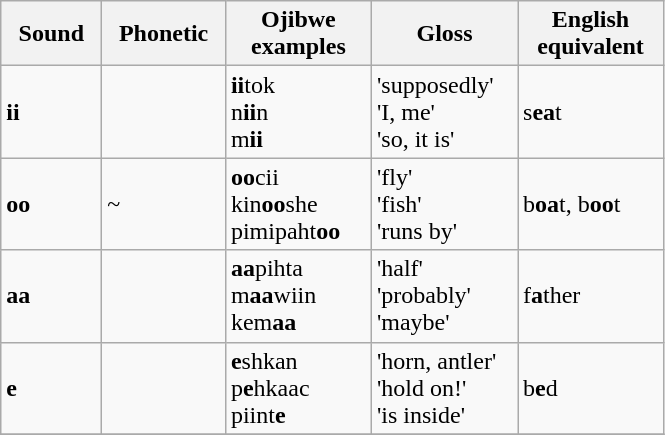<table class="wikitable" align="center">
<tr>
<th width = "60"><strong>Sound</strong></th>
<th width = "75"><strong>Phonetic</strong></th>
<th width = "90"><strong>Ojibwe examples</strong></th>
<th width = "90"><strong>Gloss</strong></th>
<th width = "90"><strong>English equivalent</strong></th>
</tr>
<tr>
<td><strong>ii</strong></td>
<td></td>
<td><strong>ii</strong>tok<br>n<strong>ii</strong>n<br>m<strong>ii</strong></td>
<td>'supposedly'<br> 'I, me'<br>  'so, it is'</td>
<td>s<strong>ea</strong>t</td>
</tr>
<tr>
<td><strong>oo</strong></td>
<td> ~  </td>
<td><strong>oo</strong>cii<br>kin<strong>oo</strong>she<br>pimipaht<strong>oo</strong></td>
<td>'fly'<br> 'fish'<br> 'runs by'</td>
<td>b<strong>oa</strong>t, b<strong>oo</strong>t</td>
</tr>
<tr>
<td><strong>aa</strong></td>
<td></td>
<td><strong>aa</strong>pihta<br>m<strong>aa</strong>wiin<br>kem<strong>aa</strong></td>
<td>'half'<br> 'probably'<br>  'maybe'</td>
<td>f<strong>a</strong>ther</td>
</tr>
<tr>
<td><strong>e</strong></td>
<td></td>
<td><strong>e</strong>shkan<br>p<strong>e</strong>hkaac<br>piint<strong>e</strong></td>
<td>'horn, antler'<br> 'hold on!'<br> 'is inside'</td>
<td>b<strong>e</strong>d</td>
</tr>
<tr>
</tr>
</table>
